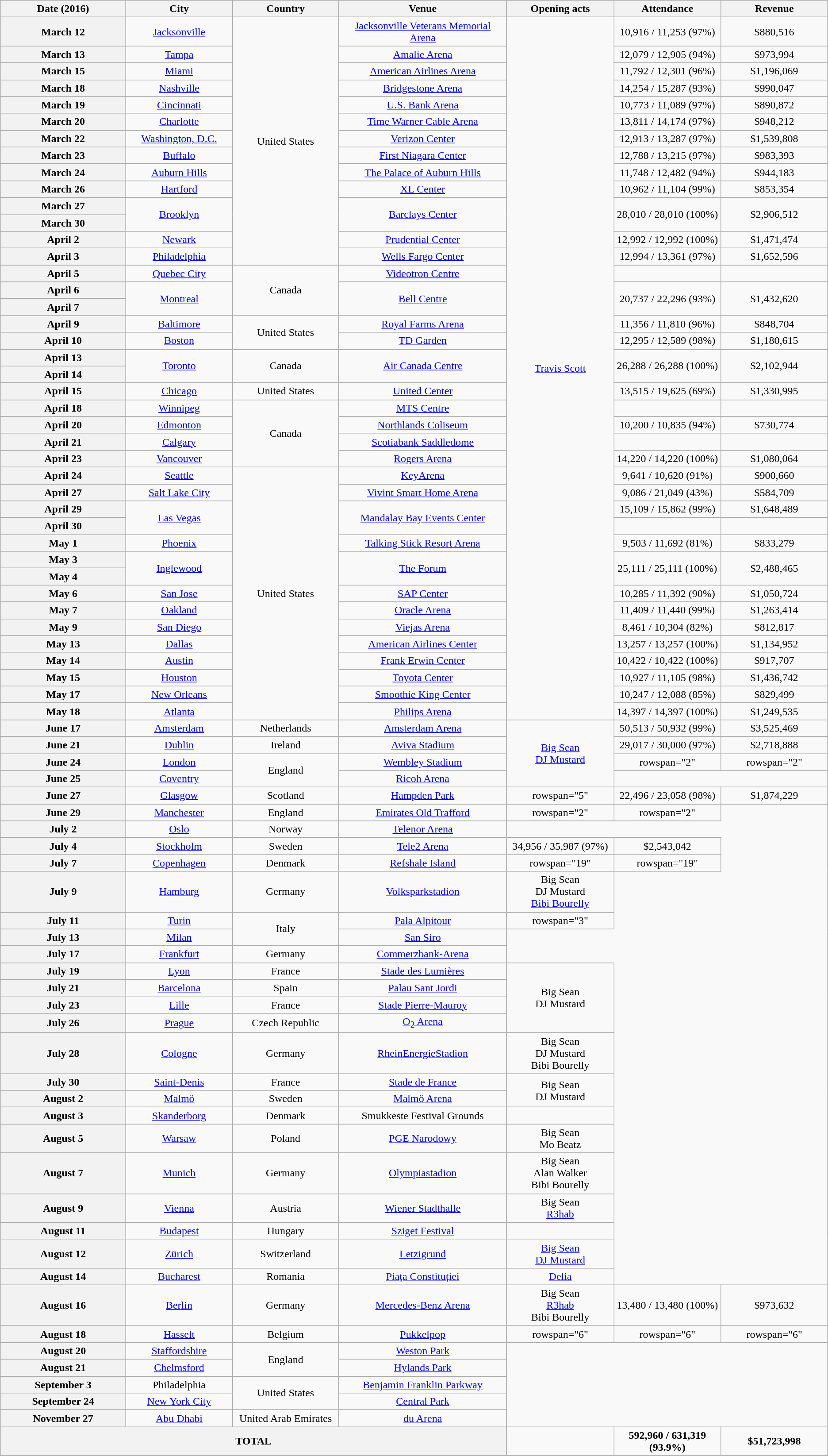<table class="wikitable plainrowheaders" style="text-align:center;">
<tr>
<th scope="col" style="width:12em;">Date (2016)</th>
<th scope="col" style="width:10em;">City</th>
<th scope="col" style="width:10em;">Country</th>
<th scope="col" style="width:16em;">Venue</th>
<th scope="col" style="width:10em;">Opening acts</th>
<th scope="col" style="width:10em;">Attendance</th>
<th scope="col" style="width:10em;">Revenue</th>
</tr>
<tr>
<th scope="row" style="text-align:center;">March 12</th>
<td><a href='#'>Jacksonville</a></td>
<td rowspan="14">United States</td>
<td><a href='#'>Jacksonville Veterans Memorial Arena</a></td>
<td rowspan="41"><a href='#'>Travis Scott</a><br></td>
<td>10,916 / 11,253 (97%)</td>
<td>$880,516</td>
</tr>
<tr>
<th scope="row" style="text-align:center;">March 13</th>
<td><a href='#'>Tampa</a></td>
<td><a href='#'>Amalie Arena</a></td>
<td>12,079 / 12,905 (94%)</td>
<td>$973,994</td>
</tr>
<tr>
<th scope="row" style="text-align:center;">March 15</th>
<td><a href='#'>Miami</a></td>
<td><a href='#'>American Airlines Arena</a></td>
<td>11,792 / 12,301 (96%)</td>
<td>$1,196,069</td>
</tr>
<tr>
<th scope="row" style="text-align:center;">March 18</th>
<td><a href='#'>Nashville</a></td>
<td><a href='#'>Bridgestone Arena</a></td>
<td>14,254 / 15,287 (93%)</td>
<td>$990,047</td>
</tr>
<tr>
<th scope="row" style="text-align:center;">March 19</th>
<td><a href='#'>Cincinnati</a></td>
<td><a href='#'>U.S. Bank Arena</a></td>
<td>10,773 / 11,089 (97%)</td>
<td>$890,872</td>
</tr>
<tr>
<th scope="row" style="text-align:center;">March 20</th>
<td><a href='#'>Charlotte</a></td>
<td><a href='#'>Time Warner Cable Arena</a></td>
<td>13,811 / 14,174 (97%)</td>
<td>$948,212</td>
</tr>
<tr>
<th scope="row" style="text-align:center;">March 22</th>
<td><a href='#'>Washington, D.C.</a></td>
<td><a href='#'>Verizon Center</a></td>
<td>12,913 / 13,287 (97%)</td>
<td>$1,539,808</td>
</tr>
<tr>
<th scope="row" style="text-align:center;">March 23</th>
<td><a href='#'>Buffalo</a></td>
<td><a href='#'>First Niagara Center</a></td>
<td>12,788 / 13,215 (97%)</td>
<td>$983,393</td>
</tr>
<tr>
<th scope="row" style="text-align:center;">March 24</th>
<td><a href='#'>Auburn Hills</a></td>
<td><a href='#'>The Palace of Auburn Hills</a></td>
<td>11,748 / 12,482 (94%)</td>
<td>$944,183</td>
</tr>
<tr>
<th scope="row" style="text-align:center;">March 26</th>
<td><a href='#'>Hartford</a></td>
<td><a href='#'>XL Center</a></td>
<td>10,962 / 11,104 (99%)</td>
<td>$853,354</td>
</tr>
<tr>
<th scope="row" style="text-align:center;">March 27</th>
<td rowspan="2"><a href='#'>Brooklyn</a></td>
<td rowspan="2"><a href='#'>Barclays Center</a></td>
<td rowspan="2">28,010 / 28,010 (100%)</td>
<td rowspan="2">$2,906,512</td>
</tr>
<tr>
<th scope="row" style="text-align:center;">March 30</th>
</tr>
<tr>
<th scope="row" style="text-align:center;">April 2</th>
<td><a href='#'>Newark</a></td>
<td><a href='#'>Prudential Center</a></td>
<td>12,992 / 12,992  (100%)</td>
<td>$1,471,474</td>
</tr>
<tr>
<th scope="row" style="text-align:center;">April 3</th>
<td><a href='#'>Philadelphia</a></td>
<td><a href='#'>Wells Fargo Center</a></td>
<td>12,994 / 13,361 (97%)</td>
<td>$1,652,596</td>
</tr>
<tr>
<th scope="row" style="text-align:center;">April 5</th>
<td><a href='#'>Quebec City</a></td>
<td rowspan="3">Canada</td>
<td><a href='#'>Videotron Centre</a></td>
<td></td>
<td></td>
</tr>
<tr>
<th scope="row" style="text-align:center;">April 6</th>
<td rowspan="2"><a href='#'>Montreal</a></td>
<td rowspan="2"><a href='#'>Bell Centre</a></td>
<td rowspan="2">20,737 / 22,296 (93%)</td>
<td rowspan="2">$1,432,620</td>
</tr>
<tr>
<th scope="row" style="text-align:center;">April 7</th>
</tr>
<tr>
<th scope="row" style="text-align:center;">April 9</th>
<td><a href='#'>Baltimore</a></td>
<td rowspan="2">United States</td>
<td><a href='#'>Royal Farms Arena</a></td>
<td>11,356 / 11,810 (96%)</td>
<td>$848,704</td>
</tr>
<tr>
<th scope="row" style="text-align:center;">April 10</th>
<td><a href='#'>Boston</a></td>
<td><a href='#'>TD Garden</a></td>
<td>12,295 / 12,589 (98%)</td>
<td>$1,180,615</td>
</tr>
<tr>
<th scope="row" style="text-align:center;">April 13</th>
<td rowspan="2"><a href='#'>Toronto</a></td>
<td rowspan="2">Canada</td>
<td rowspan="2"><a href='#'>Air Canada Centre</a></td>
<td rowspan="2">26,288 / 26,288 (100%)</td>
<td rowspan="2">$2,102,944</td>
</tr>
<tr>
<th scope="row" style="text-align:center;">April 14</th>
</tr>
<tr>
<th scope="row" style="text-align:center;">April 15</th>
<td><a href='#'>Chicago</a></td>
<td>United States</td>
<td><a href='#'>United Center</a></td>
<td>13,515 / 19,625 (69%)</td>
<td>$1,330,995</td>
</tr>
<tr>
<th scope="row" style="text-align:center;">April 18</th>
<td><a href='#'>Winnipeg</a></td>
<td rowspan="4">Canada</td>
<td><a href='#'>MTS Centre</a></td>
<td></td>
<td></td>
</tr>
<tr>
<th scope="row" style="text-align:center;">April 20</th>
<td><a href='#'>Edmonton</a></td>
<td><a href='#'>Northlands Coliseum</a></td>
<td>10,200 / 10,835 (94%)</td>
<td>$730,774</td>
</tr>
<tr>
<th scope="row" style="text-align:center;">April 21</th>
<td><a href='#'>Calgary</a></td>
<td><a href='#'>Scotiabank Saddledome</a></td>
<td></td>
<td></td>
</tr>
<tr>
<th scope="row" style="text-align:center;">April 23</th>
<td><a href='#'>Vancouver</a></td>
<td><a href='#'>Rogers Arena</a></td>
<td>14,220 / 14,220 (100%)</td>
<td>$1,080,064</td>
</tr>
<tr>
<th scope="row" style="text-align:center;">April 24</th>
<td><a href='#'>Seattle</a></td>
<td rowspan="15">United States</td>
<td><a href='#'>KeyArena</a></td>
<td>9,641 / 10,620 (91%)</td>
<td>$900,660</td>
</tr>
<tr>
<th scope="row" style="text-align:center;">April 27</th>
<td><a href='#'>Salt Lake City</a></td>
<td><a href='#'>Vivint Smart Home Arena</a></td>
<td>9,086 / 21,049 (43%)</td>
<td>$584,709</td>
</tr>
<tr>
<th scope="row" style="text-align:center;">April 29</th>
<td rowspan="2"><a href='#'>Las Vegas</a></td>
<td rowspan="2"><a href='#'>Mandalay Bay Events Center</a></td>
<td>15,109 / 15,862 (99%)</td>
<td>$1,648,489</td>
</tr>
<tr>
<th scope="row" style="text-align:center;">April 30</th>
<td></td>
<td></td>
</tr>
<tr>
<th scope="row" style="text-align:center;">May 1</th>
<td><a href='#'>Phoenix</a></td>
<td><a href='#'>Talking Stick Resort Arena</a></td>
<td>9,503 / 11,692 (81%)</td>
<td>$833,279</td>
</tr>
<tr>
<th scope="row" style="text-align:center;">May 3</th>
<td rowspan="2"><a href='#'>Inglewood</a></td>
<td rowspan="2"><a href='#'>The Forum</a></td>
<td rowspan="2">25,111 / 25,111 (100%)</td>
<td rowspan="2">$2,488,465</td>
</tr>
<tr>
<th scope="row" style="text-align:center;">May 4</th>
</tr>
<tr>
<th scope="row" style="text-align:center;">May 6</th>
<td><a href='#'>San Jose</a></td>
<td><a href='#'>SAP Center</a></td>
<td>10,285 / 11,392 (90%)</td>
<td>$1,050,724</td>
</tr>
<tr>
<th scope="row" style="text-align:center;">May 7</th>
<td><a href='#'>Oakland</a></td>
<td><a href='#'>Oracle Arena</a></td>
<td>11,409 / 11,440 (99%)</td>
<td>$1,263,414</td>
</tr>
<tr>
<th scope="row" style="text-align:center;">May 9</th>
<td><a href='#'>San Diego</a></td>
<td><a href='#'>Viejas Arena</a></td>
<td>8,461 / 10,304 (82%)</td>
<td>$812,817</td>
</tr>
<tr>
<th scope="row" style="text-align:center;">May 13</th>
<td><a href='#'>Dallas</a></td>
<td><a href='#'>American Airlines Center</a></td>
<td>13,257 / 13,257 (100%)</td>
<td>$1,134,952</td>
</tr>
<tr>
<th scope="row" style="text-align:center;">May 14</th>
<td><a href='#'>Austin</a></td>
<td><a href='#'>Frank Erwin Center</a></td>
<td>10,422 / 10,422 (100%)</td>
<td>$917,707</td>
</tr>
<tr>
<th scope="row" style="text-align:center;">May 15</th>
<td><a href='#'>Houston</a></td>
<td><a href='#'>Toyota Center</a></td>
<td>10,927 / 11,105 (98%)</td>
<td>$1,436,742</td>
</tr>
<tr>
<th scope="row" style="text-align:center;">May 17</th>
<td><a href='#'>New Orleans</a></td>
<td><a href='#'>Smoothie King Center</a></td>
<td>10,247 / 12,088 (85%)</td>
<td>$829,499</td>
</tr>
<tr>
<th scope="row" style="text-align:center;">May 18</th>
<td><a href='#'>Atlanta</a></td>
<td><a href='#'>Philips Arena</a></td>
<td>14,397 / 14,397 (100%)</td>
<td>$1,249,535</td>
</tr>
<tr>
<th scope="row" style="text-align:center;">June 17</th>
<td><a href='#'>Amsterdam</a></td>
<td>Netherlands</td>
<td><a href='#'>Amsterdam Arena</a></td>
<td rowspan="4"><a href='#'>Big Sean</a><br><a href='#'>DJ Mustard</a></td>
<td>50,513 / 50,932 (99%)</td>
<td>$3,525,469</td>
</tr>
<tr>
<th scope="row" style="text-align:center;">June 21</th>
<td><a href='#'>Dublin</a></td>
<td>Ireland</td>
<td><a href='#'>Aviva Stadium</a></td>
<td>29,017 / 30,000 (97%)</td>
<td>$2,718,888</td>
</tr>
<tr>
<th scope="row" style="text-align:center;">June 24</th>
<td><a href='#'>London</a></td>
<td rowspan="2">England</td>
<td><a href='#'>Wembley Stadium</a></td>
<td>rowspan="2" </td>
<td>rowspan="2" </td>
</tr>
<tr>
<th scope="row" style="text-align:center;">June 25</th>
<td><a href='#'>Coventry</a></td>
<td><a href='#'>Ricoh Arena</a></td>
</tr>
<tr>
<th scope="row" style="text-align:center;">June 27</th>
<td><a href='#'>Glasgow</a></td>
<td>Scotland</td>
<td><a href='#'>Hampden Park</a></td>
<td>rowspan="5" </td>
<td>22,496 / 23,058 (98%)</td>
<td>$1,874,229</td>
</tr>
<tr>
<th scope="row" style="text-align:center;">June 29</th>
<td><a href='#'>Manchester</a></td>
<td>England</td>
<td><a href='#'>Emirates Old Trafford</a></td>
<td>rowspan="2" </td>
<td>rowspan="2" </td>
</tr>
<tr>
<th scope="row" style="text-align:center;">July 2</th>
<td><a href='#'>Oslo</a></td>
<td>Norway</td>
<td><a href='#'>Telenor Arena</a></td>
</tr>
<tr>
<th scope="row" style="text-align:center;">July 4</th>
<td><a href='#'>Stockholm</a></td>
<td>Sweden</td>
<td><a href='#'>Tele2 Arena</a></td>
<td>34,956 / 35,987 (97%)</td>
<td>$2,543,042</td>
</tr>
<tr>
<th scope="row" style="text-align:center;">July 7</th>
<td><a href='#'>Copenhagen</a></td>
<td>Denmark</td>
<td><a href='#'>Refshale Island</a></td>
<td>rowspan="19" </td>
<td>rowspan="19" </td>
</tr>
<tr>
<th scope="row" style="text-align:center;">July 9</th>
<td><a href='#'>Hamburg</a></td>
<td>Germany</td>
<td><a href='#'>Volksparkstadion</a></td>
<td>Big Sean<br>DJ Mustard<br><a href='#'>Bibi Bourelly</a></td>
</tr>
<tr>
<th scope="row" style="text-align:center;">July 11</th>
<td><a href='#'>Turin</a></td>
<td rowspan="2">Italy</td>
<td><a href='#'>Pala Alpitour</a></td>
<td>rowspan="3" </td>
</tr>
<tr>
<th scope="row" style="text-align:center;">July 13</th>
<td><a href='#'>Milan</a></td>
<td><a href='#'>San Siro</a></td>
</tr>
<tr>
<th scope="row" style="text-align:center;">July 17</th>
<td><a href='#'>Frankfurt</a></td>
<td>Germany</td>
<td><a href='#'>Commerzbank-Arena</a></td>
</tr>
<tr>
<th scope="row" style="text-align:center;">July 19</th>
<td><a href='#'>Lyon</a></td>
<td>France</td>
<td><a href='#'>Stade des Lumières</a></td>
<td rowspan="4">Big Sean<br>DJ Mustard</td>
</tr>
<tr>
<th scope="row" style="text-align:center;">July 21</th>
<td><a href='#'>Barcelona</a></td>
<td>Spain</td>
<td><a href='#'>Palau Sant Jordi</a></td>
</tr>
<tr>
<th scope="row" style="text-align:center;">July 23</th>
<td><a href='#'>Lille</a></td>
<td>France</td>
<td><a href='#'>Stade Pierre-Mauroy</a></td>
</tr>
<tr>
<th scope="row" style="text-align:center;">July 26</th>
<td><a href='#'>Prague</a></td>
<td>Czech Republic</td>
<td><a href='#'>O<sub>2</sub> Arena</a></td>
</tr>
<tr>
<th scope="row" style="text-align:center;">July 28</th>
<td><a href='#'>Cologne</a></td>
<td>Germany</td>
<td><a href='#'>RheinEnergieStadion</a></td>
<td>Big Sean<br>DJ Mustard<br>Bibi Bourelly</td>
</tr>
<tr>
<th scope="row" style="text-align:center;">July 30</th>
<td><a href='#'>Saint-Denis</a></td>
<td>France</td>
<td><a href='#'>Stade de France</a></td>
<td rowspan="2">Big Sean<br>DJ Mustard</td>
</tr>
<tr>
<th scope="row" style="text-align:center;">August 2</th>
<td><a href='#'>Malmö</a></td>
<td>Sweden</td>
<td><a href='#'>Malmö Arena</a></td>
</tr>
<tr>
<th scope="row" style="text-align:center;">August 3</th>
<td><a href='#'>Skanderborg</a></td>
<td>Denmark</td>
<td>Smukkeste Festival Grounds</td>
<td></td>
</tr>
<tr>
<th scope="row" style="text-align:center;">August 5</th>
<td><a href='#'>Warsaw</a></td>
<td>Poland</td>
<td><a href='#'>PGE Narodowy</a></td>
<td>Big Sean<br>Mo Beatz</td>
</tr>
<tr>
<th scope="row" style="text-align:center;">August 7</th>
<td><a href='#'>Munich</a></td>
<td>Germany</td>
<td><a href='#'>Olympiastadion</a></td>
<td>Big Sean<br>Alan Walker<br>Bibi Bourelly</td>
</tr>
<tr>
<th scope="row" style="text-align:center;">August 9</th>
<td><a href='#'>Vienna</a></td>
<td>Austria</td>
<td><a href='#'>Wiener Stadthalle</a></td>
<td>Big Sean<br><a href='#'>R3hab</a></td>
</tr>
<tr>
<th scope="row" style="text-align:center;">August 11</th>
<td><a href='#'>Budapest</a></td>
<td>Hungary</td>
<td><a href='#'>Sziget Festival</a></td>
<td></td>
</tr>
<tr>
<th scope="row" style="text-align:center;">August 12</th>
<td><a href='#'>Zürich</a></td>
<td>Switzerland</td>
<td><a href='#'>Letzigrund</a></td>
<td><a href='#'>Big Sean</a><br><a href='#'>DJ Mustard</a></td>
</tr>
<tr>
<th scope="row" style="text-align:center;">August 14</th>
<td><a href='#'>Bucharest</a></td>
<td>Romania</td>
<td><a href='#'>Piața Constituției</a></td>
<td><a href='#'>Delia</a></td>
</tr>
<tr>
<th scope="row" style="text-align:center;">August 16</th>
<td><a href='#'>Berlin</a></td>
<td>Germany</td>
<td><a href='#'>Mercedes-Benz Arena</a></td>
<td>Big Sean<br><a href='#'>R3hab</a><br>Bibi Bourelly</td>
<td>13,480 / 13,480 (100%)</td>
<td>$973,632</td>
</tr>
<tr>
<th scope="row" style="text-align:center;">August 18</th>
<td><a href='#'>Hasselt</a></td>
<td>Belgium</td>
<td><a href='#'>Pukkelpop</a></td>
<td>rowspan="6" </td>
<td>rowspan="6" </td>
<td>rowspan="6" </td>
</tr>
<tr>
<th scope="row" style="text-align:center;">August 20</th>
<td><a href='#'>Staffordshire</a></td>
<td rowspan="2">England</td>
<td><a href='#'>Weston Park</a></td>
</tr>
<tr>
<th scope="row" style="text-align:center;">August 21</th>
<td><a href='#'>Chelmsford</a></td>
<td><a href='#'>Hylands Park</a></td>
</tr>
<tr>
<th scope="row" style="text-align:center;">September 3</th>
<td>Philadelphia</td>
<td rowspan="2">United States</td>
<td><a href='#'>Benjamin Franklin Parkway</a></td>
</tr>
<tr>
<th scope="row" style="text-align:center;">September 24</th>
<td><a href='#'>New York City</a></td>
<td><a href='#'>Central Park</a></td>
</tr>
<tr>
<th scope="row" style="text-align:center;">November 27</th>
<td><a href='#'>Abu Dhabi</a></td>
<td>United Arab Emirates</td>
<td><a href='#'>du Arena</a></td>
</tr>
<tr>
<th colspan="4"><strong>TOTAL</strong></th>
<td></td>
<td><strong>592,960 / 631,319 (93.9%)</strong></td>
<td><strong>$51,723,998</strong></td>
</tr>
</table>
